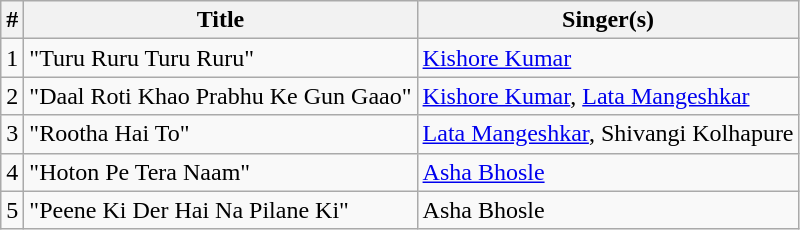<table class="wikitable">
<tr>
<th>#</th>
<th>Title</th>
<th>Singer(s)</th>
</tr>
<tr>
<td>1</td>
<td>"Turu Ruru Turu Ruru"</td>
<td><a href='#'>Kishore Kumar</a></td>
</tr>
<tr>
<td>2</td>
<td>"Daal Roti Khao Prabhu Ke Gun Gaao"</td>
<td><a href='#'>Kishore Kumar</a>, <a href='#'>Lata Mangeshkar</a></td>
</tr>
<tr>
<td>3</td>
<td>"Rootha Hai To"</td>
<td><a href='#'>Lata Mangeshkar</a>, Shivangi Kolhapure</td>
</tr>
<tr>
<td>4</td>
<td>"Hoton Pe Tera Naam"</td>
<td><a href='#'>Asha Bhosle</a></td>
</tr>
<tr>
<td>5</td>
<td>"Peene Ki Der Hai Na Pilane Ki"</td>
<td>Asha Bhosle</td>
</tr>
</table>
